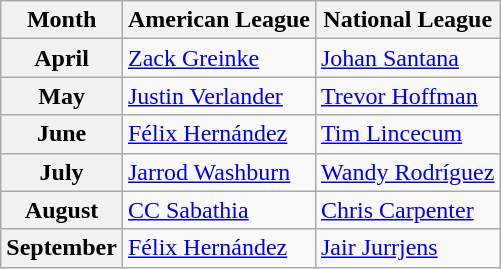<table class="wikitable">
<tr>
<th>Month</th>
<th>American League</th>
<th>National League</th>
</tr>
<tr>
<th>April</th>
<td><a href='#'>Zack Greinke</a></td>
<td><a href='#'>Johan Santana</a></td>
</tr>
<tr>
<th>May</th>
<td><a href='#'>Justin Verlander</a></td>
<td><a href='#'>Trevor Hoffman</a></td>
</tr>
<tr>
<th>June</th>
<td><a href='#'>Félix Hernández</a></td>
<td><a href='#'>Tim Lincecum</a></td>
</tr>
<tr>
<th>July</th>
<td><a href='#'>Jarrod Washburn</a></td>
<td><a href='#'>Wandy Rodríguez</a></td>
</tr>
<tr>
<th>August</th>
<td><a href='#'>CC Sabathia</a></td>
<td><a href='#'>Chris Carpenter</a></td>
</tr>
<tr>
<th>September</th>
<td><a href='#'>Félix Hernández</a></td>
<td><a href='#'>Jair Jurrjens</a></td>
</tr>
</table>
